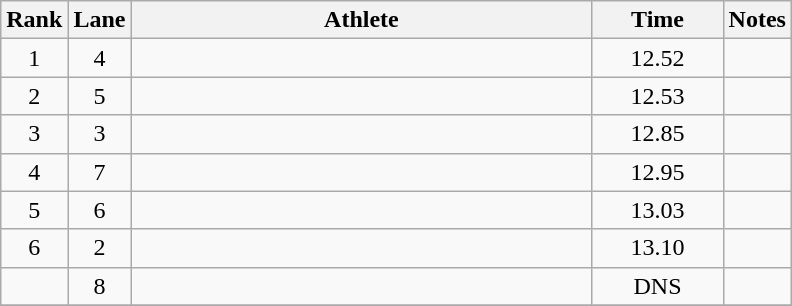<table class="wikitable" style="text-align:center">
<tr>
<th>Rank</th>
<th>Lane</th>
<th width=300>Athlete</th>
<th width=80>Time</th>
<th>Notes</th>
</tr>
<tr>
<td>1</td>
<td>4</td>
<td align=left></td>
<td>12.52</td>
<td></td>
</tr>
<tr>
<td>2</td>
<td>5</td>
<td align=left></td>
<td>12.53</td>
<td></td>
</tr>
<tr>
<td>3</td>
<td>3</td>
<td align=left></td>
<td>12.85</td>
<td></td>
</tr>
<tr>
<td>4</td>
<td>7</td>
<td align=left></td>
<td>12.95</td>
<td></td>
</tr>
<tr>
<td>5</td>
<td>6</td>
<td align=left></td>
<td>13.03</td>
<td></td>
</tr>
<tr>
<td>6</td>
<td>2</td>
<td align=left></td>
<td>13.10</td>
<td></td>
</tr>
<tr>
<td></td>
<td>8</td>
<td align=left></td>
<td>DNS</td>
<td></td>
</tr>
<tr>
</tr>
</table>
